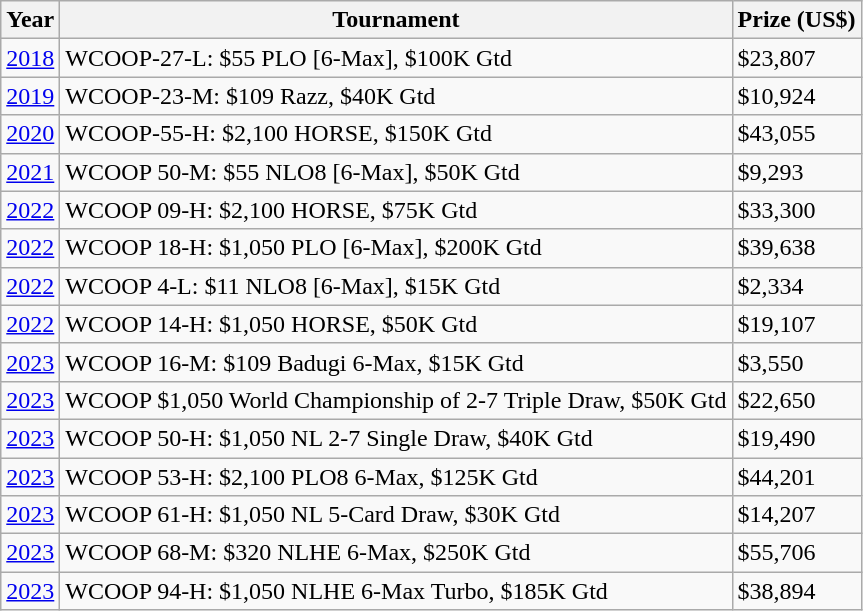<table class = "wikitable">
<tr>
<th>Year</th>
<th>Tournament</th>
<th>Prize (US$)</th>
</tr>
<tr>
<td><a href='#'>2018</a></td>
<td>WCOOP-27-L: $55 PLO [6-Max], $100K Gtd</td>
<td>$23,807</td>
</tr>
<tr>
<td><a href='#'>2019</a></td>
<td>WCOOP-23-M: $109 Razz, $40K Gtd</td>
<td>$10,924</td>
</tr>
<tr>
<td><a href='#'>2020</a></td>
<td>WCOOP-55-H: $2,100 HORSE, $150K Gtd</td>
<td>$43,055</td>
</tr>
<tr>
<td><a href='#'>2021</a></td>
<td>WCOOP 50-M: $55 NLO8 [6-Max], $50K Gtd</td>
<td>$9,293</td>
</tr>
<tr>
<td><a href='#'>2022</a></td>
<td>WCOOP 09-H: $2,100 HORSE, $75K Gtd</td>
<td>$33,300</td>
</tr>
<tr>
<td><a href='#'>2022</a></td>
<td>WCOOP 18-H: $1,050 PLO [6-Max], $200K Gtd</td>
<td>$39,638</td>
</tr>
<tr>
<td><a href='#'>2022</a></td>
<td>WCOOP 4-L: $11 NLO8 [6-Max], $15K Gtd</td>
<td>$2,334</td>
</tr>
<tr>
<td><a href='#'>2022</a></td>
<td>WCOOP 14-H: $1,050 HORSE, $50K Gtd</td>
<td>$19,107</td>
</tr>
<tr>
<td><a href='#'>2023</a></td>
<td>WCOOP 16-M: $109 Badugi 6-Max, $15K Gtd</td>
<td>$3,550</td>
</tr>
<tr>
<td><a href='#'>2023</a></td>
<td>WCOOP $1,050 World Championship of 2-7 Triple Draw, $50K Gtd</td>
<td>$22,650</td>
</tr>
<tr>
<td><a href='#'>2023</a></td>
<td>WCOOP 50-H: $1,050 NL 2-7 Single Draw, $40K Gtd</td>
<td>$19,490</td>
</tr>
<tr>
<td><a href='#'>2023</a></td>
<td>WCOOP 53-H: $2,100 PLO8 6-Max, $125K Gtd</td>
<td>$44,201</td>
</tr>
<tr>
<td><a href='#'>2023</a></td>
<td>WCOOP 61-H: $1,050 NL 5-Card Draw, $30K Gtd</td>
<td>$14,207</td>
</tr>
<tr>
<td><a href='#'>2023</a></td>
<td>WCOOP 68-M: $320 NLHE 6-Max, $250K Gtd</td>
<td>$55,706</td>
</tr>
<tr>
<td><a href='#'>2023</a></td>
<td>WCOOP 94-H: $1,050 NLHE 6-Max Turbo, $185K Gtd</td>
<td>$38,894</td>
</tr>
</table>
